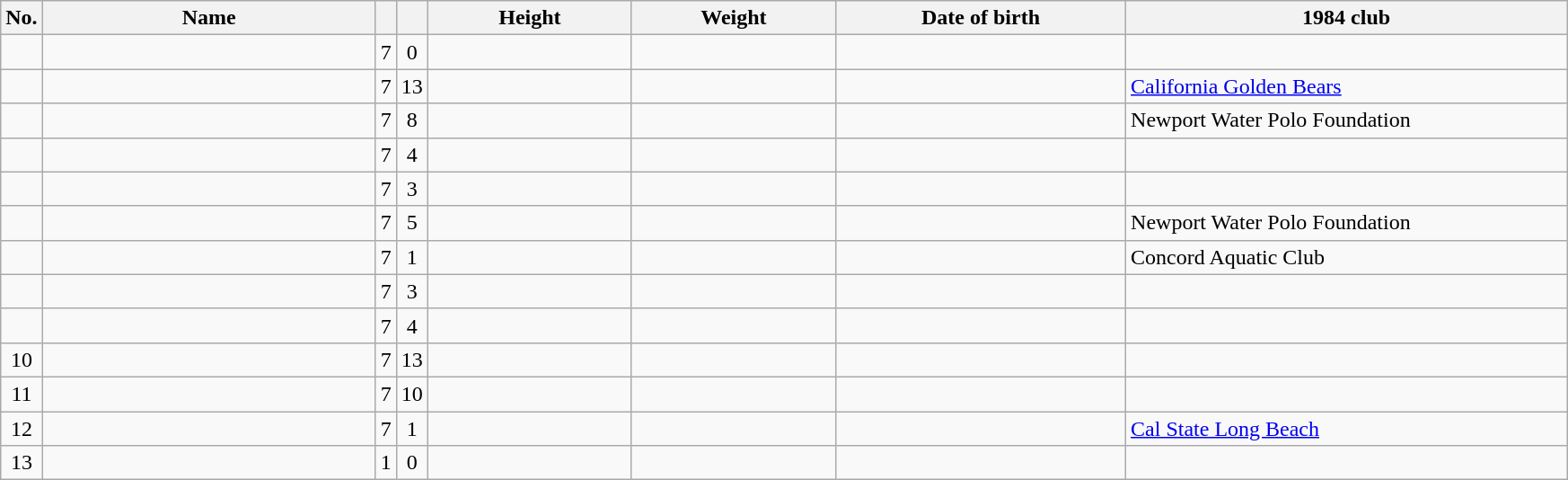<table class="wikitable sortable" style="text-align:center;">
<tr>
<th>No.</th>
<th style="width:15em">Name</th>
<th></th>
<th></th>
<th style="width:9em">Height</th>
<th style="width:9em">Weight</th>
<th style="width:13em">Date of birth</th>
<th style="width:20em">1984 club</th>
</tr>
<tr>
<td></td>
<td align=left></td>
<td>7</td>
<td>0</td>
<td></td>
<td></td>
<td align=right></td>
<td align=left></td>
</tr>
<tr>
<td></td>
<td align=left></td>
<td>7</td>
<td>13</td>
<td></td>
<td></td>
<td align=right></td>
<td align=left> <a href='#'>California Golden Bears</a></td>
</tr>
<tr>
<td></td>
<td align=left></td>
<td>7</td>
<td>8</td>
<td></td>
<td></td>
<td align=right></td>
<td align=left> Newport Water Polo Foundation</td>
</tr>
<tr>
<td></td>
<td align=left></td>
<td>7</td>
<td>4</td>
<td></td>
<td></td>
<td align=right></td>
<td align=left></td>
</tr>
<tr>
<td></td>
<td align=left></td>
<td>7</td>
<td>3</td>
<td></td>
<td></td>
<td align=right></td>
<td align=left></td>
</tr>
<tr>
<td></td>
<td align=left></td>
<td>7</td>
<td>5</td>
<td></td>
<td></td>
<td align=right></td>
<td align=left> Newport Water Polo Foundation</td>
</tr>
<tr>
<td></td>
<td align=left></td>
<td>7</td>
<td>1</td>
<td></td>
<td></td>
<td align=right></td>
<td align=left> Concord Aquatic Club</td>
</tr>
<tr>
<td></td>
<td align=left></td>
<td>7</td>
<td>3</td>
<td></td>
<td></td>
<td align=right></td>
<td align=left></td>
</tr>
<tr>
<td></td>
<td align=left></td>
<td>7</td>
<td>4</td>
<td></td>
<td></td>
<td align=right></td>
<td align=left></td>
</tr>
<tr>
<td>10</td>
<td align=left></td>
<td>7</td>
<td>13</td>
<td></td>
<td></td>
<td align=right></td>
<td align=left></td>
</tr>
<tr>
<td>11</td>
<td align=left></td>
<td>7</td>
<td>10</td>
<td></td>
<td></td>
<td align=right></td>
<td align=left></td>
</tr>
<tr>
<td>12</td>
<td align=left></td>
<td>7</td>
<td>1</td>
<td></td>
<td></td>
<td align=right></td>
<td align=left> <a href='#'>Cal State Long Beach</a></td>
</tr>
<tr>
<td>13</td>
<td align=left></td>
<td>1</td>
<td>0</td>
<td></td>
<td></td>
<td align=right></td>
<td align=left></td>
</tr>
</table>
